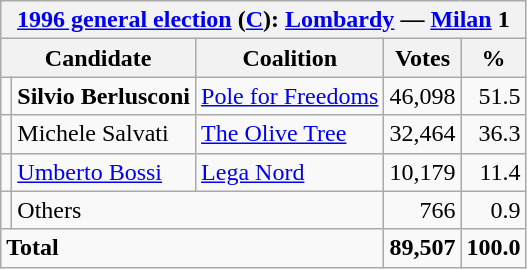<table class=wikitable style=text-align:right>
<tr>
<th colspan=5><a href='#'>1996 general election</a> (<a href='#'>C</a>): <a href='#'>Lombardy</a> — <a href='#'>Milan</a> 1</th>
</tr>
<tr>
<th colspan=2>Candidate</th>
<th>Coalition</th>
<th>Votes</th>
<th>%</th>
</tr>
<tr>
<td></td>
<td align=left><strong>Silvio Berlusconi</strong></td>
<td align=left><a href='#'>Pole for Freedoms</a></td>
<td>46,098</td>
<td>51.5</td>
</tr>
<tr>
<td></td>
<td align=left>Michele Salvati</td>
<td align=left><a href='#'>The Olive Tree</a></td>
<td>32,464</td>
<td>36.3</td>
</tr>
<tr>
<td></td>
<td align=left><a href='#'>Umberto Bossi</a></td>
<td align=left><a href='#'>Lega Nord</a></td>
<td>10,179</td>
<td>11.4</td>
</tr>
<tr>
<td></td>
<td align=left colspan=2>Others</td>
<td>766</td>
<td>0.9</td>
</tr>
<tr>
<td align=left colspan=3><strong>Total</strong></td>
<td><strong>89,507</strong></td>
<td><strong>100.0</strong></td>
</tr>
</table>
